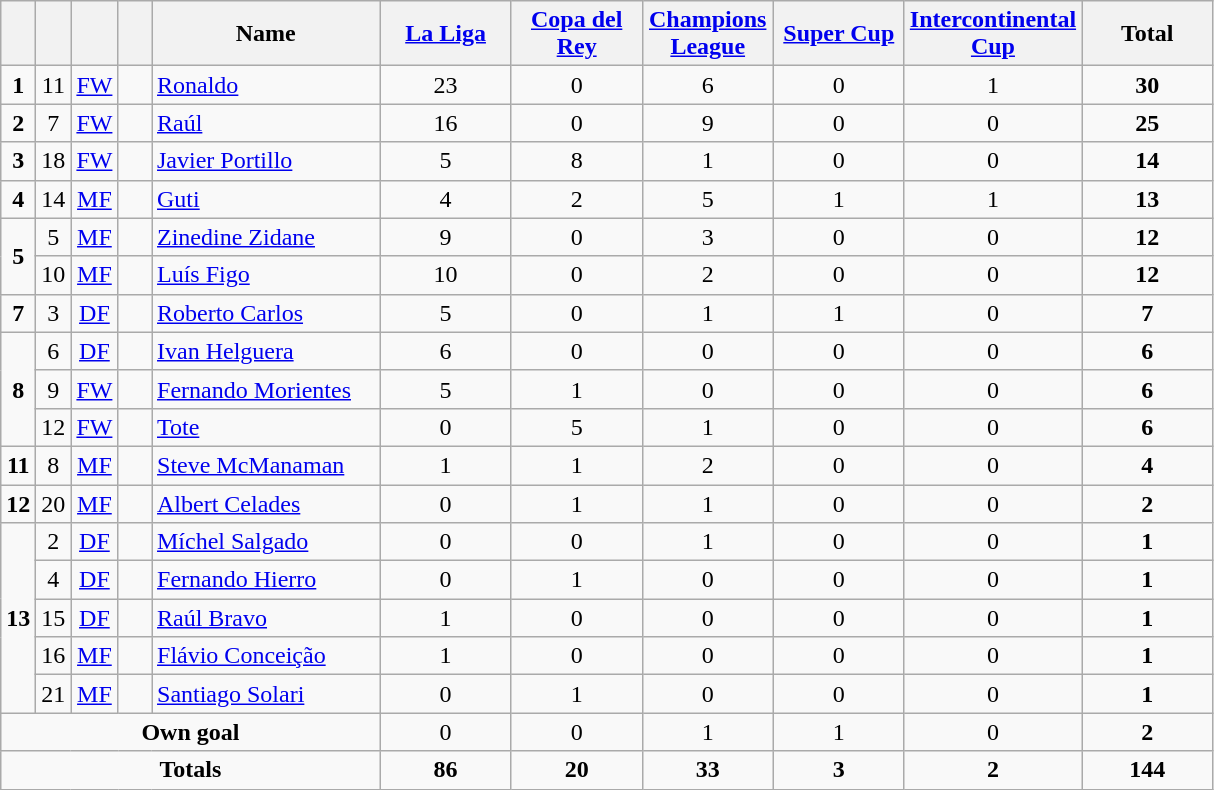<table class="wikitable" style="text-align:center">
<tr>
<th width=15></th>
<th width=15></th>
<th width=15></th>
<th width=15></th>
<th width=145>Name</th>
<th width=80><a href='#'>La Liga</a></th>
<th width=80><a href='#'>Copa del Rey</a></th>
<th width=80><a href='#'>Champions League</a></th>
<th width=80><a href='#'>Super Cup</a></th>
<th width=80><a href='#'>Intercontinental Cup</a></th>
<th width=80>Total</th>
</tr>
<tr>
<td><strong>1</strong></td>
<td>11</td>
<td><a href='#'>FW</a></td>
<td></td>
<td align=left><a href='#'>Ronaldo</a></td>
<td>23</td>
<td>0</td>
<td>6</td>
<td>0</td>
<td>1</td>
<td><strong>30</strong></td>
</tr>
<tr>
<td><strong>2</strong></td>
<td>7</td>
<td><a href='#'>FW</a></td>
<td></td>
<td align=left><a href='#'>Raúl</a></td>
<td>16</td>
<td>0</td>
<td>9</td>
<td>0</td>
<td>0</td>
<td><strong>25</strong></td>
</tr>
<tr>
<td><strong>3</strong></td>
<td>18</td>
<td><a href='#'>FW</a></td>
<td></td>
<td align=left><a href='#'>Javier Portillo</a></td>
<td>5</td>
<td>8</td>
<td>1</td>
<td>0</td>
<td>0</td>
<td><strong>14</strong></td>
</tr>
<tr>
<td><strong>4</strong></td>
<td>14</td>
<td><a href='#'>MF</a></td>
<td></td>
<td align=left><a href='#'>Guti</a></td>
<td>4</td>
<td>2</td>
<td>5</td>
<td>1</td>
<td>1</td>
<td><strong>13</strong></td>
</tr>
<tr>
<td rowspan=2><strong>5</strong></td>
<td>5</td>
<td><a href='#'>MF</a></td>
<td></td>
<td align=left><a href='#'>Zinedine Zidane</a></td>
<td>9</td>
<td>0</td>
<td>3</td>
<td>0</td>
<td>0</td>
<td><strong>12</strong></td>
</tr>
<tr>
<td>10</td>
<td><a href='#'>MF</a></td>
<td></td>
<td align=left><a href='#'>Luís Figo</a></td>
<td>10</td>
<td>0</td>
<td>2</td>
<td>0</td>
<td>0</td>
<td><strong>12</strong></td>
</tr>
<tr>
<td><strong>7</strong></td>
<td>3</td>
<td><a href='#'>DF</a></td>
<td></td>
<td align=left><a href='#'>Roberto Carlos</a></td>
<td>5</td>
<td>0</td>
<td>1</td>
<td>1</td>
<td>0</td>
<td><strong>7</strong></td>
</tr>
<tr>
<td rowspan=3><strong>8</strong></td>
<td>6</td>
<td><a href='#'>DF</a></td>
<td></td>
<td align=left><a href='#'>Ivan Helguera</a></td>
<td>6</td>
<td>0</td>
<td>0</td>
<td>0</td>
<td>0</td>
<td><strong>6</strong></td>
</tr>
<tr>
<td>9</td>
<td><a href='#'>FW</a></td>
<td></td>
<td align=left><a href='#'>Fernando Morientes</a></td>
<td>5</td>
<td>1</td>
<td>0</td>
<td>0</td>
<td>0</td>
<td><strong>6</strong></td>
</tr>
<tr>
<td>12</td>
<td><a href='#'>FW</a></td>
<td></td>
<td align=left><a href='#'>Tote</a></td>
<td>0</td>
<td>5</td>
<td>1</td>
<td>0</td>
<td>0</td>
<td><strong>6</strong></td>
</tr>
<tr>
<td><strong>11</strong></td>
<td>8</td>
<td><a href='#'>MF</a></td>
<td></td>
<td align=left><a href='#'>Steve McManaman</a></td>
<td>1</td>
<td>1</td>
<td>2</td>
<td>0</td>
<td>0</td>
<td><strong>4</strong></td>
</tr>
<tr>
<td><strong>12</strong></td>
<td>20</td>
<td><a href='#'>MF</a></td>
<td></td>
<td align=left><a href='#'>Albert Celades</a></td>
<td>0</td>
<td>1</td>
<td>1</td>
<td>0</td>
<td>0</td>
<td><strong>2</strong></td>
</tr>
<tr>
<td rowspan=5><strong>13</strong></td>
<td>2</td>
<td><a href='#'>DF</a></td>
<td></td>
<td align=left><a href='#'>Míchel Salgado</a></td>
<td>0</td>
<td>0</td>
<td>1</td>
<td>0</td>
<td>0</td>
<td><strong>1</strong></td>
</tr>
<tr>
<td>4</td>
<td><a href='#'>DF</a></td>
<td></td>
<td align=left><a href='#'>Fernando Hierro</a></td>
<td>0</td>
<td>1</td>
<td>0</td>
<td>0</td>
<td>0</td>
<td><strong>1</strong></td>
</tr>
<tr>
<td>15</td>
<td><a href='#'>DF</a></td>
<td></td>
<td align=left><a href='#'>Raúl Bravo</a></td>
<td>1</td>
<td>0</td>
<td>0</td>
<td>0</td>
<td>0</td>
<td><strong>1</strong></td>
</tr>
<tr>
<td>16</td>
<td><a href='#'>MF</a></td>
<td></td>
<td align=left><a href='#'>Flávio Conceição</a></td>
<td>1</td>
<td>0</td>
<td>0</td>
<td>0</td>
<td>0</td>
<td><strong>1</strong></td>
</tr>
<tr>
<td>21</td>
<td><a href='#'>MF</a></td>
<td></td>
<td align=left><a href='#'>Santiago Solari</a></td>
<td>0</td>
<td>1</td>
<td>0</td>
<td>0</td>
<td>0</td>
<td><strong>1</strong></td>
</tr>
<tr>
<td colspan=5><strong>Own goal</strong></td>
<td>0</td>
<td>0</td>
<td>1</td>
<td>1</td>
<td>0</td>
<td><strong>2</strong></td>
</tr>
<tr>
<td colspan=5><strong>Totals</strong></td>
<td><strong>86</strong></td>
<td><strong>20</strong></td>
<td><strong>33</strong></td>
<td><strong>3</strong></td>
<td><strong>2</strong></td>
<td><strong>144</strong></td>
</tr>
</table>
